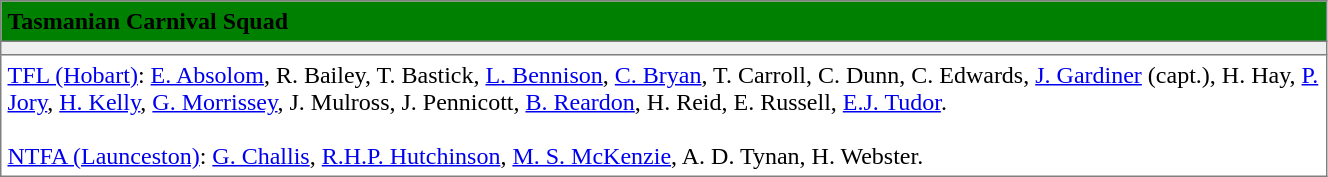<table border="1" cellpadding="4" cellspacing="0" style="text-align:left; font-size:100%; border-collapse:collapse;" width=70%>
<tr style="background:green;">
<th colspan=2><span>Tasmanian Carnival Squad</span></th>
</tr>
<tr bgcolor="#efefef">
<td></td>
</tr>
<tr>
<td><a href='#'>TFL (Hobart)</a>: <a href='#'>E. Absolom</a>, R. Bailey, T. Bastick, <a href='#'>L. Bennison</a>, <a href='#'>C. Bryan</a>, T. Carroll, C. Dunn, C. Edwards, <a href='#'>J. Gardiner</a> (capt.), H. Hay, <a href='#'>P. Jory</a>, <a href='#'>H. Kelly</a>, <a href='#'>G. Morrissey</a>, J. Mulross, J. Pennicott, <a href='#'>B. Reardon</a>, H. Reid, E. Russell, <a href='#'>E.J. Tudor</a>.<br><br><a href='#'>NTFA (Launceston)</a>: <a href='#'>G. Challis</a>, <a href='#'>R.H.P. Hutchinson</a>, <a href='#'>M. S. McKenzie</a>, A. D. Tynan, H. Webster.</td>
</tr>
</table>
